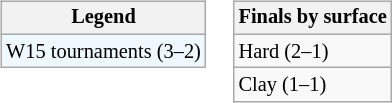<table>
<tr valign=top>
<td><br><table class=wikitable style=font-size:85%>
<tr>
<th>Legend</th>
</tr>
<tr style=background:#f0f8ff;>
<td>W15 tournaments (3–2)</td>
</tr>
</table>
</td>
<td><br><table class=wikitable style=font-size:85%>
<tr>
<th>Finals by surface</th>
</tr>
<tr>
<td>Hard (2–1)</td>
</tr>
<tr>
<td>Clay (1–1)</td>
</tr>
</table>
</td>
</tr>
</table>
